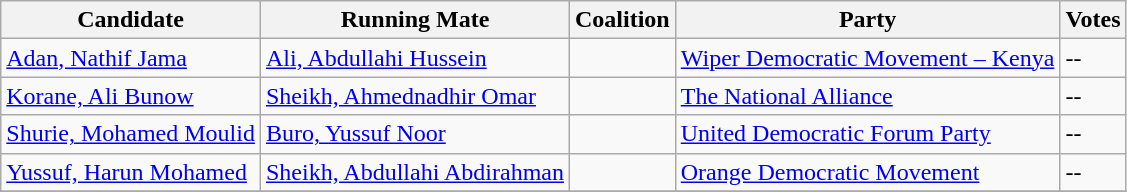<table class="wikitable sortable">
<tr>
<th>Candidate</th>
<th>Running Mate</th>
<th>Coalition</th>
<th>Party</th>
<th>Votes</th>
</tr>
<tr>
<td><a href='#'>Adan, Nathif Jama</a></td>
<td><a href='#'>Ali, Abdullahi Hussein</a></td>
<td></td>
<td><a href='#'>Wiper Democratic Movement – Kenya</a></td>
<td>--</td>
</tr>
<tr>
<td><a href='#'>Korane, Ali Bunow</a></td>
<td><a href='#'>Sheikh, Ahmednadhir Omar</a></td>
<td></td>
<td><a href='#'>The National Alliance</a></td>
<td>--</td>
</tr>
<tr>
<td><a href='#'>Shurie, Mohamed Moulid</a></td>
<td><a href='#'>Buro, Yussuf Noor</a></td>
<td></td>
<td><a href='#'>United Democratic Forum Party</a></td>
<td>--</td>
</tr>
<tr>
<td><a href='#'>Yussuf, Harun Mohamed</a></td>
<td><a href='#'>Sheikh, Abdullahi Abdirahman</a></td>
<td></td>
<td><a href='#'>Orange Democratic Movement</a></td>
<td>--</td>
</tr>
<tr>
</tr>
</table>
